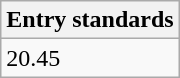<table class="wikitable" border="1" align="upright">
<tr>
<th>Entry standards</th>
</tr>
<tr>
<td>20.45</td>
</tr>
</table>
